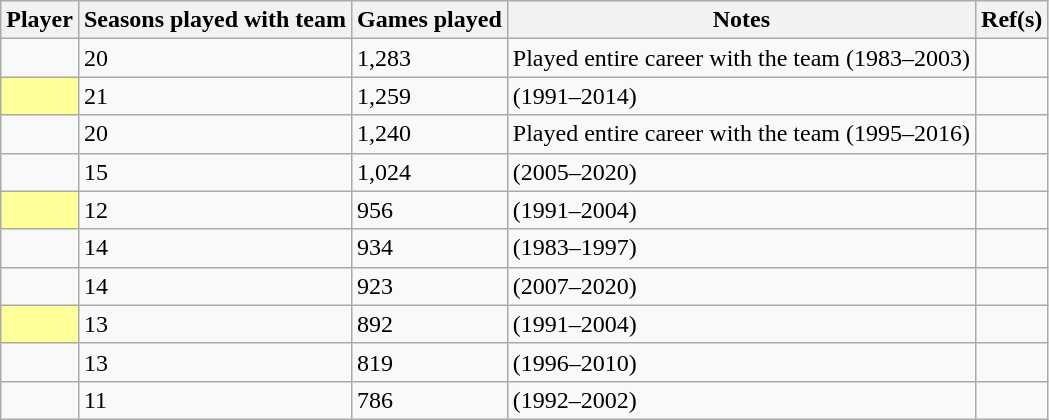<table class="wikitable sortable plainrowheaders">
<tr>
<th scope="col">Player</th>
<th scope="col">Seasons played with team</th>
<th scope="col">Games played</th>
<th scope="col">Notes</th>
<th scope="col" class="unsortable">Ref(s)</th>
</tr>
<tr>
<td></td>
<td>20</td>
<td>1,283</td>
<td>Played entire career with the team (1983–2003)</td>
<td></td>
</tr>
<tr>
<td style="background:#FFFF99"></td>
<td>21</td>
<td>1,259</td>
<td>(1991–2014)</td>
<td></td>
</tr>
<tr>
<td></td>
<td>20</td>
<td>1,240</td>
<td>Played entire career with the team (1995–2016)</td>
<td></td>
</tr>
<tr>
<td></td>
<td>15</td>
<td>1,024</td>
<td>(2005–2020)</td>
<td></td>
</tr>
<tr>
<td style="background:#FFFF99"></td>
<td>12</td>
<td>956</td>
<td>(1991–2004)</td>
<td></td>
</tr>
<tr>
<td></td>
<td>14</td>
<td>934</td>
<td>(1983–1997)</td>
<td></td>
</tr>
<tr>
<td></td>
<td>14</td>
<td>923</td>
<td>(2007–2020)</td>
<td></td>
</tr>
<tr>
<td style="background:#FFFF99"></td>
<td>13</td>
<td>892</td>
<td>(1991–2004)</td>
<td></td>
</tr>
<tr>
<td></td>
<td>13</td>
<td>819</td>
<td>(1996–2010)</td>
<td></td>
</tr>
<tr>
<td></td>
<td>11</td>
<td>786</td>
<td>(1992–2002)</td>
<td></td>
</tr>
</table>
